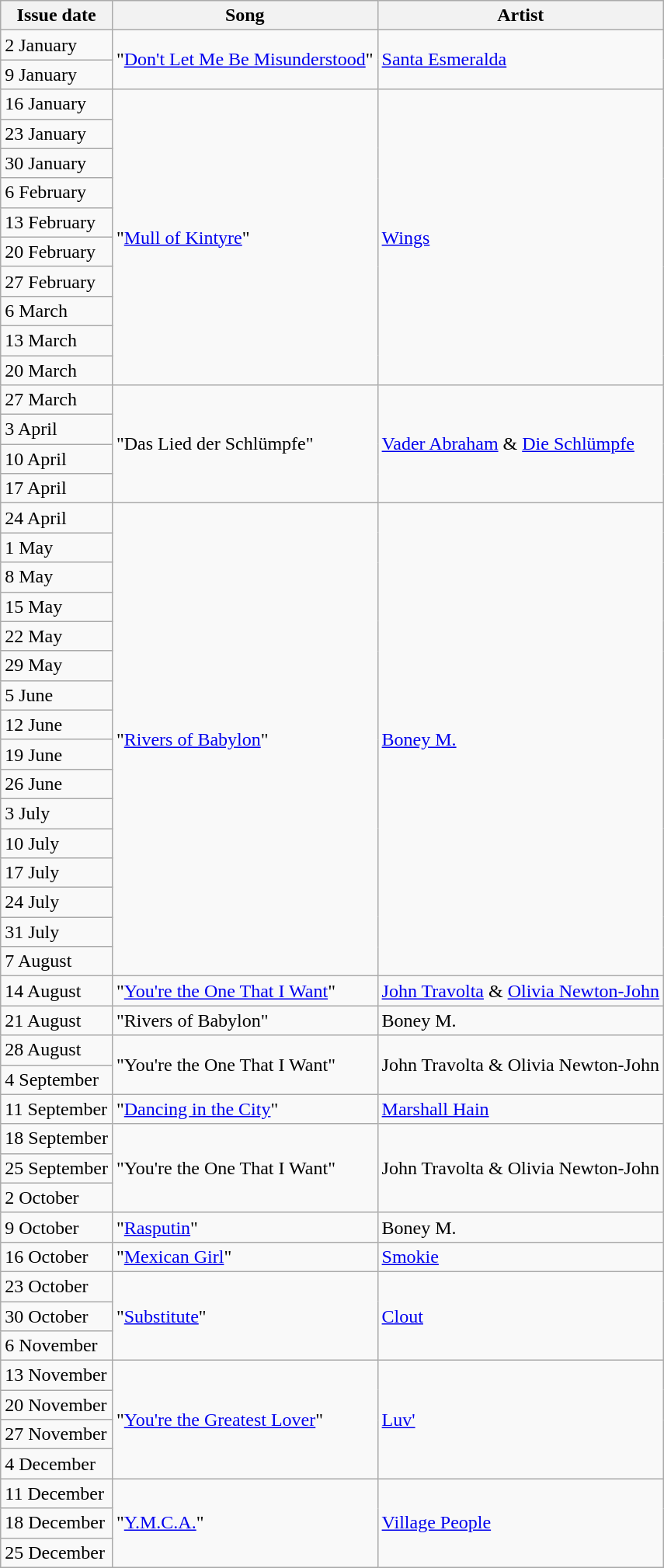<table class="sortable wikitable">
<tr>
<th>Issue date</th>
<th>Song</th>
<th>Artist</th>
</tr>
<tr>
<td>2 January</td>
<td rowspan="2">"<a href='#'>Don't Let Me Be Misunderstood</a>"</td>
<td rowspan="2"><a href='#'>Santa Esmeralda</a></td>
</tr>
<tr>
<td>9 January</td>
</tr>
<tr>
<td>16 January</td>
<td rowspan="10">"<a href='#'>Mull of Kintyre</a>"</td>
<td rowspan="10"><a href='#'>Wings</a></td>
</tr>
<tr>
<td>23 January</td>
</tr>
<tr>
<td>30 January</td>
</tr>
<tr>
<td>6 February</td>
</tr>
<tr>
<td>13 February</td>
</tr>
<tr>
<td>20 February</td>
</tr>
<tr>
<td>27 February</td>
</tr>
<tr>
<td>6 March</td>
</tr>
<tr>
<td>13 March</td>
</tr>
<tr>
<td>20 March</td>
</tr>
<tr>
<td>27 March</td>
<td rowspan="4">"Das Lied der Schlümpfe"</td>
<td rowspan="4"><a href='#'>Vader Abraham</a> & <a href='#'>Die Schlümpfe</a></td>
</tr>
<tr>
<td>3 April</td>
</tr>
<tr>
<td>10 April</td>
</tr>
<tr>
<td>17 April</td>
</tr>
<tr>
<td>24 April</td>
<td rowspan="16">"<a href='#'>Rivers of Babylon</a>"</td>
<td rowspan="16"><a href='#'>Boney M.</a></td>
</tr>
<tr>
<td>1 May</td>
</tr>
<tr>
<td>8 May</td>
</tr>
<tr>
<td>15 May</td>
</tr>
<tr>
<td>22 May</td>
</tr>
<tr>
<td>29 May</td>
</tr>
<tr>
<td>5 June</td>
</tr>
<tr>
<td>12 June</td>
</tr>
<tr>
<td>19 June</td>
</tr>
<tr>
<td>26 June</td>
</tr>
<tr>
<td>3 July</td>
</tr>
<tr>
<td>10 July</td>
</tr>
<tr>
<td>17 July</td>
</tr>
<tr>
<td>24 July</td>
</tr>
<tr>
<td>31 July</td>
</tr>
<tr>
<td>7 August</td>
</tr>
<tr>
<td>14 August</td>
<td>"<a href='#'>You're the One That I Want</a>"</td>
<td><a href='#'>John Travolta</a> & <a href='#'>Olivia Newton-John</a></td>
</tr>
<tr>
<td>21 August</td>
<td>"Rivers of Babylon"</td>
<td>Boney M.</td>
</tr>
<tr>
<td>28 August</td>
<td rowspan="2">"You're the One That I Want"</td>
<td rowspan="2">John Travolta & Olivia Newton-John</td>
</tr>
<tr>
<td>4 September</td>
</tr>
<tr>
<td>11 September</td>
<td>"<a href='#'>Dancing in the City</a>"</td>
<td><a href='#'>Marshall Hain</a></td>
</tr>
<tr>
<td>18 September</td>
<td rowspan="3">"You're the One That I Want"</td>
<td rowspan="3">John Travolta & Olivia Newton-John</td>
</tr>
<tr>
<td>25 September</td>
</tr>
<tr>
<td>2 October</td>
</tr>
<tr>
<td>9 October</td>
<td>"<a href='#'>Rasputin</a>"</td>
<td>Boney M.</td>
</tr>
<tr>
<td>16 October</td>
<td>"<a href='#'>Mexican Girl</a>"</td>
<td><a href='#'>Smokie</a></td>
</tr>
<tr>
<td>23 October</td>
<td rowspan="3">"<a href='#'>Substitute</a>"</td>
<td rowspan="3"><a href='#'>Clout</a></td>
</tr>
<tr>
<td>30 October</td>
</tr>
<tr>
<td>6 November</td>
</tr>
<tr>
<td>13 November</td>
<td rowspan="4">"<a href='#'>You're the Greatest Lover</a>"</td>
<td rowspan="4"><a href='#'>Luv'</a></td>
</tr>
<tr>
<td>20 November</td>
</tr>
<tr>
<td>27 November</td>
</tr>
<tr>
<td>4 December</td>
</tr>
<tr>
<td>11 December</td>
<td rowspan="3">"<a href='#'>Y.M.C.A.</a>"</td>
<td rowspan="3"><a href='#'>Village People</a></td>
</tr>
<tr>
<td>18 December</td>
</tr>
<tr>
<td>25 December</td>
</tr>
</table>
